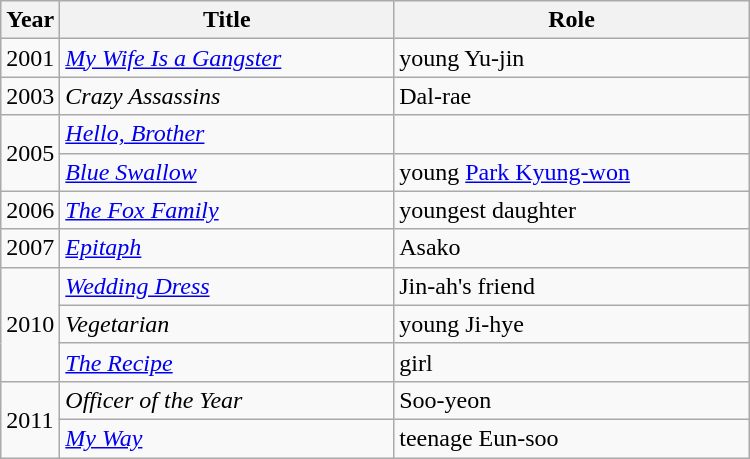<table class="wikitable" style="width:500px">
<tr>
<th width=10>Year</th>
<th>Title</th>
<th>Role</th>
</tr>
<tr>
<td>2001</td>
<td><em><a href='#'>My Wife Is a Gangster</a></em></td>
<td>young Yu-jin</td>
</tr>
<tr>
<td>2003</td>
<td><em>Crazy Assassins</em> </td>
<td>Dal-rae</td>
</tr>
<tr>
<td rowspan=2>2005</td>
<td><em><a href='#'>Hello, Brother</a></em></td>
<td></td>
</tr>
<tr>
<td><em><a href='#'>Blue Swallow</a></em></td>
<td>young <a href='#'>Park Kyung-won</a></td>
</tr>
<tr>
<td>2006</td>
<td><em><a href='#'>The Fox Family</a></em></td>
<td>youngest daughter</td>
</tr>
<tr>
<td>2007</td>
<td><em><a href='#'>Epitaph</a></em></td>
<td>Asako</td>
</tr>
<tr>
<td rowspan=3>2010</td>
<td><em><a href='#'>Wedding Dress</a></em></td>
<td>Jin-ah's friend</td>
</tr>
<tr>
<td><em>Vegetarian</em></td>
<td>young Ji-hye</td>
</tr>
<tr>
<td><em><a href='#'>The Recipe</a></em></td>
<td>girl</td>
</tr>
<tr>
<td rowspan=2>2011</td>
<td><em>Officer of the Year</em></td>
<td>Soo-yeon</td>
</tr>
<tr>
<td><em><a href='#'>My Way</a></em></td>
<td>teenage Eun-soo</td>
</tr>
</table>
